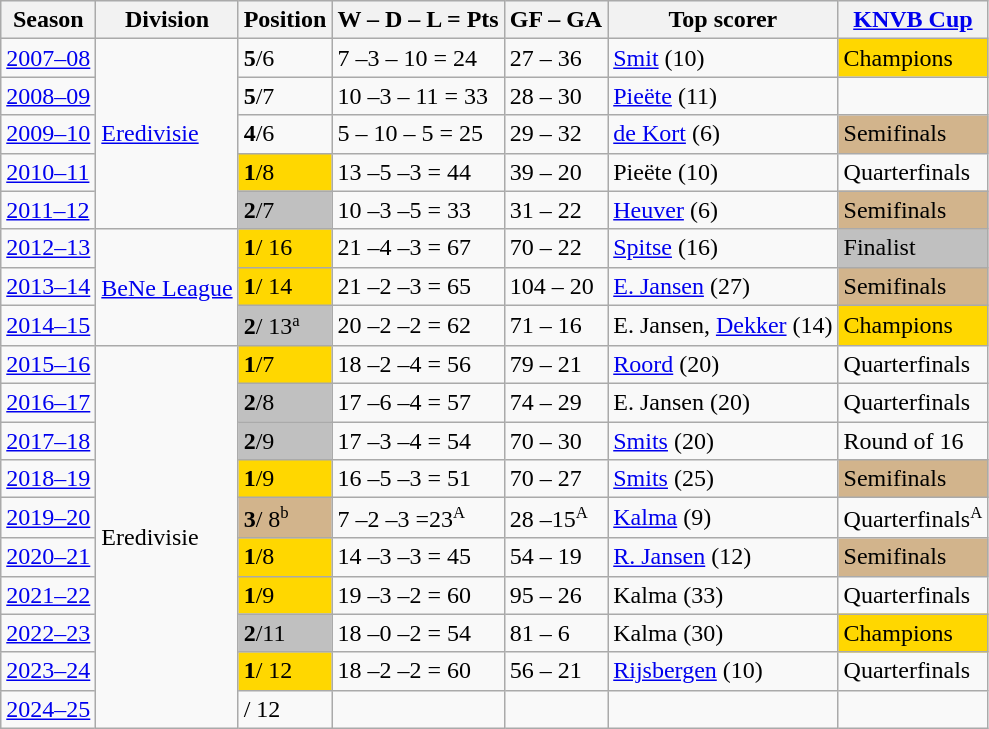<table class="wikitable">
<tr style="background:#f0f6fa;">
<th>Season</th>
<th>Division</th>
<th>Position</th>
<th>W – D – L = Pts</th>
<th>GF – GA</th>
<th>Top scorer</th>
<th><a href='#'>KNVB Cup</a></th>
</tr>
<tr>
<td><a href='#'>2007–08</a></td>
<td rowspan="5"><a href='#'>Eredivisie</a></td>
<td><strong>5</strong>/6</td>
<td>7 –3 – 10 = 24</td>
<td>27 – 36</td>
<td><a href='#'>Smit</a> (10)</td>
<td bgcolor=gold>Champions</td>
</tr>
<tr>
<td><a href='#'>2008–09</a></td>
<td><strong>5</strong>/7</td>
<td>10 –3 – 11 = 33</td>
<td>28 – 30</td>
<td><a href='#'>Pieëte</a> (11)</td>
<td></td>
</tr>
<tr>
<td><a href='#'>2009–10</a></td>
<td><strong>4</strong>/6</td>
<td>5 – 10 – 5 = 25</td>
<td>29 – 32</td>
<td><a href='#'>de Kort</a> (6)</td>
<td bgcolor=D2B48C>Semifinals</td>
</tr>
<tr>
<td><a href='#'>2010–11</a></td>
<td bgcolor=gold><strong>1</strong>/8</td>
<td>13 –5 –3 = 44</td>
<td>39 – 20</td>
<td>Pieëte (10)</td>
<td>Quarterfinals</td>
</tr>
<tr>
<td><a href='#'>2011–12</a></td>
<td bgcolor=silver><strong>2</strong>/7</td>
<td>10 –3 –5 = 33</td>
<td>31 – 22</td>
<td><a href='#'>Heuver</a> (6)</td>
<td bgcolor=#D2B48C>Semifinals</td>
</tr>
<tr>
<td><a href='#'>2012–13</a></td>
<td rowspan="3"><a href='#'>BeNe League</a></td>
<td bgcolor=gold><strong>1</strong>/ 16</td>
<td>21 –4 –3 = 67</td>
<td>70 – 22</td>
<td><a href='#'>Spitse</a> (16)</td>
<td bgcolor=silver>Finalist</td>
</tr>
<tr>
<td><a href='#'>2013–14</a></td>
<td bgcolor=gold><strong>1</strong>/ 14</td>
<td>21 –2 –3 = 65</td>
<td>104 – 20</td>
<td><a href='#'>E. Jansen</a> (27)</td>
<td bgcolor=#D2B48C>Semifinals</td>
</tr>
<tr>
<td><a href='#'>2014–15</a></td>
<td bgcolor=silver><strong>2</strong>/ 13<small><sup>a</sup></small></td>
<td>20 –2 –2 = 62</td>
<td>71 – 16</td>
<td>E. Jansen, <a href='#'>Dekker</a> (14)</td>
<td bgcolor=gold>Champions</td>
</tr>
<tr>
<td><a href='#'>2015–16</a></td>
<td rowspan="10">Eredivisie</td>
<td bgcolor=gold><strong>1</strong>/7</td>
<td>18 –2 –4 = 56</td>
<td>79 – 21</td>
<td><a href='#'>Roord</a> (20)</td>
<td>Quarterfinals</td>
</tr>
<tr>
<td><a href='#'>2016–17</a></td>
<td bgcolor=silver><strong>2</strong>/8</td>
<td>17 –6 –4 = 57</td>
<td>74 – 29</td>
<td>E. Jansen (20)</td>
<td>Quarterfinals</td>
</tr>
<tr>
<td><a href='#'>2017–18</a></td>
<td bgcolor=silver><strong>2</strong>/9</td>
<td>17 –3 –4 = 54</td>
<td>70 – 30</td>
<td><a href='#'>Smits</a> (20)</td>
<td>Round of 16</td>
</tr>
<tr>
<td><a href='#'>2018–19</a></td>
<td bgcolor=gold><strong>1</strong>/9</td>
<td>16 –5 –3 = 51</td>
<td>70 – 27</td>
<td><a href='#'>Smits</a> (25)</td>
<td bgcolor=#D2B48C>Semifinals</td>
</tr>
<tr>
<td><a href='#'>2019–20</a></td>
<td bgcolor=#D2B48C><strong>3</strong>/ 8<small><sup>b</sup></small></td>
<td>7 –2 –3 =23<small><sup>A</sup></small></td>
<td>28 –15<small><sup>A</sup></small></td>
<td><a href='#'>Kalma</a> (9)</td>
<td>Quarterfinals<small><sup>A</sup></small></td>
</tr>
<tr>
<td><a href='#'>2020–21</a></td>
<td bgcolor=gold><strong>1</strong>/8</td>
<td>14 –3 –3 = 45</td>
<td>54 – 19</td>
<td><a href='#'>R. Jansen</a> (12)</td>
<td bgcolor=#D2B48C>Semifinals</td>
</tr>
<tr>
<td><a href='#'>2021–22</a></td>
<td bgcolor=gold><strong>1</strong>/9</td>
<td>19 –3 –2 = 60</td>
<td>95 – 26</td>
<td>Kalma (33)</td>
<td>Quarterfinals</td>
</tr>
<tr>
<td><a href='#'>2022–23</a></td>
<td bgcolor=silver><strong>2</strong>/11</td>
<td>18 –0 –2 = 54</td>
<td>81 – 6</td>
<td>Kalma (30)</td>
<td bgcolor=gold>Champions</td>
</tr>
<tr>
<td><a href='#'>2023–24</a></td>
<td bgcolor=gold><strong>1</strong>/ 12</td>
<td>18 –2 –2 = 60</td>
<td>56 – 21</td>
<td><a href='#'>Rijsbergen</a> (10)</td>
<td>Quarterfinals</td>
</tr>
<tr>
<td><a href='#'>2024–25</a></td>
<td><strong> </strong>/ 12</td>
<td></td>
<td></td>
<td></td>
<td></td>
</tr>
</table>
